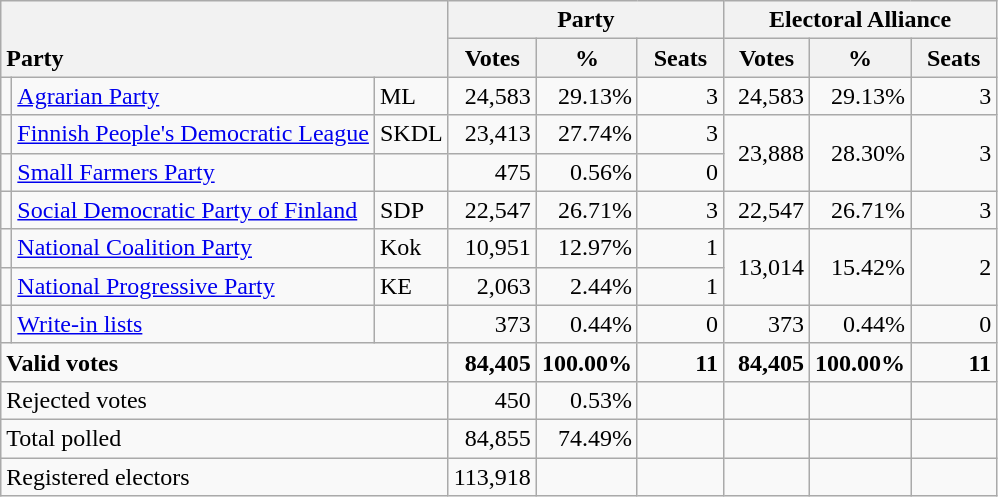<table class="wikitable" border="1" style="text-align:right;">
<tr>
<th style="text-align:left;" valign=bottom rowspan=2 colspan=3>Party</th>
<th colspan=3>Party</th>
<th colspan=3>Electoral Alliance</th>
</tr>
<tr>
<th align=center valign=bottom width="50">Votes</th>
<th align=center valign=bottom width="50">%</th>
<th align=center valign=bottom width="50">Seats</th>
<th align=center valign=bottom width="50">Votes</th>
<th align=center valign=bottom width="50">%</th>
<th align=center valign=bottom width="50">Seats</th>
</tr>
<tr>
<td></td>
<td align=left><a href='#'>Agrarian Party</a></td>
<td align=left>ML</td>
<td>24,583</td>
<td>29.13%</td>
<td>3</td>
<td>24,583</td>
<td>29.13%</td>
<td>3</td>
</tr>
<tr>
<td></td>
<td align=left><a href='#'>Finnish People's Democratic League</a></td>
<td align=left>SKDL</td>
<td>23,413</td>
<td>27.74%</td>
<td>3</td>
<td rowspan=2>23,888</td>
<td rowspan=2>28.30%</td>
<td rowspan=2>3</td>
</tr>
<tr>
<td></td>
<td align=left><a href='#'>Small Farmers Party</a></td>
<td align=left></td>
<td>475</td>
<td>0.56%</td>
<td>0</td>
</tr>
<tr>
<td></td>
<td align=left style="white-space: nowrap;"><a href='#'>Social Democratic Party of Finland</a></td>
<td align=left>SDP</td>
<td>22,547</td>
<td>26.71%</td>
<td>3</td>
<td>22,547</td>
<td>26.71%</td>
<td>3</td>
</tr>
<tr>
<td></td>
<td align=left><a href='#'>National Coalition Party</a></td>
<td align=left>Kok</td>
<td>10,951</td>
<td>12.97%</td>
<td>1</td>
<td rowspan=2>13,014</td>
<td rowspan=2>15.42%</td>
<td rowspan=2>2</td>
</tr>
<tr>
<td></td>
<td align=left><a href='#'>National Progressive Party</a></td>
<td align=left>KE</td>
<td>2,063</td>
<td>2.44%</td>
<td>1</td>
</tr>
<tr>
<td></td>
<td align=left><a href='#'>Write-in lists</a></td>
<td align=left></td>
<td>373</td>
<td>0.44%</td>
<td>0</td>
<td>373</td>
<td>0.44%</td>
<td>0</td>
</tr>
<tr style="font-weight:bold">
<td align=left colspan=3>Valid votes</td>
<td>84,405</td>
<td>100.00%</td>
<td>11</td>
<td>84,405</td>
<td>100.00%</td>
<td>11</td>
</tr>
<tr>
<td align=left colspan=3>Rejected votes</td>
<td>450</td>
<td>0.53%</td>
<td></td>
<td></td>
<td></td>
<td></td>
</tr>
<tr>
<td align=left colspan=3>Total polled</td>
<td>84,855</td>
<td>74.49%</td>
<td></td>
<td></td>
<td></td>
<td></td>
</tr>
<tr>
<td align=left colspan=3>Registered electors</td>
<td>113,918</td>
<td></td>
<td></td>
<td></td>
<td></td>
<td></td>
</tr>
</table>
